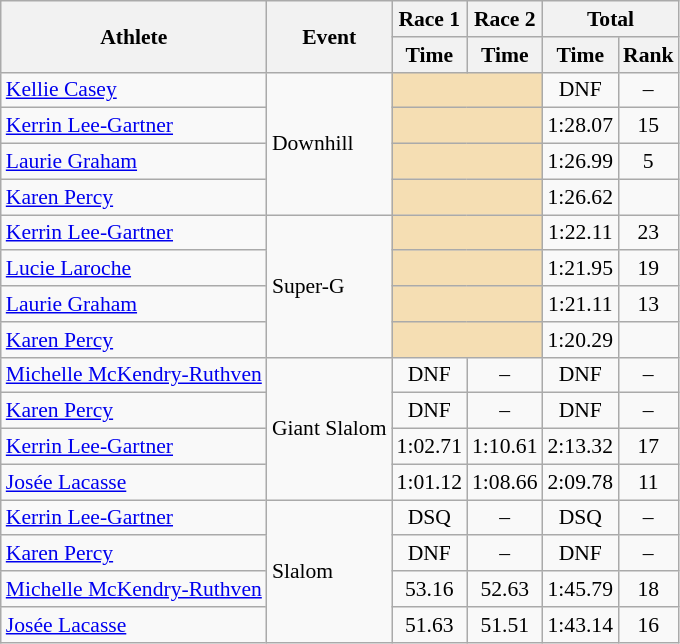<table class="wikitable" style="font-size:90%">
<tr>
<th rowspan="2">Athlete</th>
<th rowspan="2">Event</th>
<th>Race 1</th>
<th>Race 2</th>
<th colspan="2">Total</th>
</tr>
<tr>
<th>Time</th>
<th>Time</th>
<th>Time</th>
<th>Rank</th>
</tr>
<tr>
<td><a href='#'>Kellie Casey</a></td>
<td rowspan="4">Downhill</td>
<td colspan="2" bgcolor="wheat"></td>
<td align="center">DNF</td>
<td align="center">–</td>
</tr>
<tr>
<td><a href='#'>Kerrin Lee-Gartner</a></td>
<td colspan="2" bgcolor="wheat"></td>
<td align="center">1:28.07</td>
<td align="center">15</td>
</tr>
<tr>
<td><a href='#'>Laurie Graham</a></td>
<td colspan="2" bgcolor="wheat"></td>
<td align="center">1:26.99</td>
<td align="center">5</td>
</tr>
<tr>
<td><a href='#'>Karen Percy</a></td>
<td colspan="2" bgcolor="wheat"></td>
<td align="center">1:26.62</td>
<td align="center"></td>
</tr>
<tr>
<td><a href='#'>Kerrin Lee-Gartner</a></td>
<td rowspan="4">Super-G</td>
<td colspan="2" bgcolor="wheat"></td>
<td align="center">1:22.11</td>
<td align="center">23</td>
</tr>
<tr>
<td><a href='#'>Lucie Laroche</a></td>
<td colspan="2" bgcolor="wheat"></td>
<td align="center">1:21.95</td>
<td align="center">19</td>
</tr>
<tr>
<td><a href='#'>Laurie Graham</a></td>
<td colspan="2" bgcolor="wheat"></td>
<td align="center">1:21.11</td>
<td align="center">13</td>
</tr>
<tr>
<td><a href='#'>Karen Percy</a></td>
<td colspan="2" bgcolor="wheat"></td>
<td align="center">1:20.29</td>
<td align="center"></td>
</tr>
<tr>
<td><a href='#'>Michelle McKendry-Ruthven</a></td>
<td rowspan="4">Giant Slalom</td>
<td align="center">DNF</td>
<td align="center">–</td>
<td align="center">DNF</td>
<td align="center">–</td>
</tr>
<tr>
<td><a href='#'>Karen Percy</a></td>
<td align="center">DNF</td>
<td align="center">–</td>
<td align="center">DNF</td>
<td align="center">–</td>
</tr>
<tr>
<td><a href='#'>Kerrin Lee-Gartner</a></td>
<td align="center">1:02.71</td>
<td align="center">1:10.61</td>
<td align="center">2:13.32</td>
<td align="center">17</td>
</tr>
<tr>
<td><a href='#'>Josée Lacasse</a></td>
<td align="center">1:01.12</td>
<td align="center">1:08.66</td>
<td align="center">2:09.78</td>
<td align="center">11</td>
</tr>
<tr>
<td><a href='#'>Kerrin Lee-Gartner</a></td>
<td rowspan="4">Slalom</td>
<td align="center">DSQ</td>
<td align="center">–</td>
<td align="center">DSQ</td>
<td align="center">–</td>
</tr>
<tr>
<td><a href='#'>Karen Percy</a></td>
<td align="center">DNF</td>
<td align="center">–</td>
<td align="center">DNF</td>
<td align="center">–</td>
</tr>
<tr>
<td><a href='#'>Michelle McKendry-Ruthven</a></td>
<td align="center">53.16</td>
<td align="center">52.63</td>
<td align="center">1:45.79</td>
<td align="center">18</td>
</tr>
<tr>
<td><a href='#'>Josée Lacasse</a></td>
<td align="center">51.63</td>
<td align="center">51.51</td>
<td align="center">1:43.14</td>
<td align="center">16</td>
</tr>
</table>
